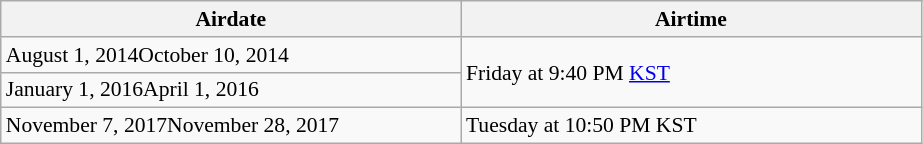<table class="wikitable" style = "font-size: 90%;">
<tr>
<th width=300>Airdate</th>
<th width=300>Airtime</th>
</tr>
<tr>
<td>August 1, 2014October 10, 2014</td>
<td rowspan="2">Friday at 9:40 PM <a href='#'>KST</a></td>
</tr>
<tr>
<td>January 1, 2016April 1, 2016</td>
</tr>
<tr>
<td>November 7, 2017November 28, 2017</td>
<td>Tuesday at 10:50 PM KST</td>
</tr>
</table>
